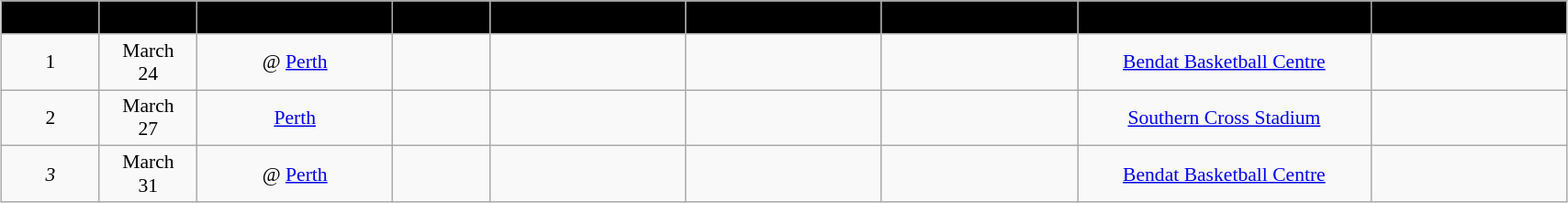<table class="wikitable" style="font-size:90%; text-align: center; width: 90%; margin:1em auto;">
<tr>
<th style="background:black; width: 5%;"><span>Game</span></th>
<th style="background:black; width: 5%;"><span>Date</span></th>
<th style="background:black; width: 10%;"><span>Team</span></th>
<th style="background:black; width: 5%;"><span>Score</span></th>
<th style="background:black; width: 10%;"><span>High points</span></th>
<th style="background:black; width: 10%;"><span>High rebounds</span></th>
<th style="background:black; width: 10%;"><span>High assists</span></th>
<th style="background:black; width: 15%;"><span>Location</span></th>
<th style="background:black; width: 10%;"><span>Series</span></th>
</tr>
<tr>
<td>1</td>
<td>March <br> 24</td>
<td>@ <a href='#'>Perth</a></td>
<td></td>
<td></td>
<td></td>
<td></td>
<td><a href='#'>Bendat Basketball Centre</a></td>
<td></td>
</tr>
<tr>
<td>2</td>
<td>March <br> 27</td>
<td><a href='#'>Perth</a></td>
<td></td>
<td></td>
<td></td>
<td></td>
<td><a href='#'>Southern Cross Stadium</a></td>
<td></td>
</tr>
<tr>
<td><em>3</em></td>
<td>March <br> 31</td>
<td>@ <a href='#'>Perth</a></td>
<td></td>
<td></td>
<td></td>
<td></td>
<td><a href='#'>Bendat Basketball Centre</a></td>
<td></td>
</tr>
</table>
